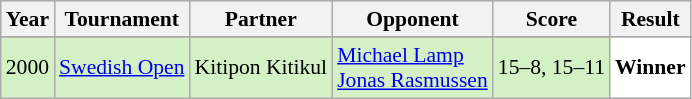<table class="sortable wikitable" style="font-size: 90%;">
<tr>
<th>Year</th>
<th>Tournament</th>
<th>Partner</th>
<th>Opponent</th>
<th>Score</th>
<th>Result</th>
</tr>
<tr>
</tr>
<tr style="background:#D4F1C5">
<td align="center">2000</td>
<td align="left"><a href='#'>Swedish Open</a></td>
<td align="left"> Kitipon Kitikul</td>
<td align="left"> <a href='#'>Michael Lamp</a> <br>  <a href='#'>Jonas Rasmussen</a></td>
<td align="left">15–8, 15–11</td>
<td style="text-align:left; background:white"> <strong>Winner</strong></td>
</tr>
</table>
